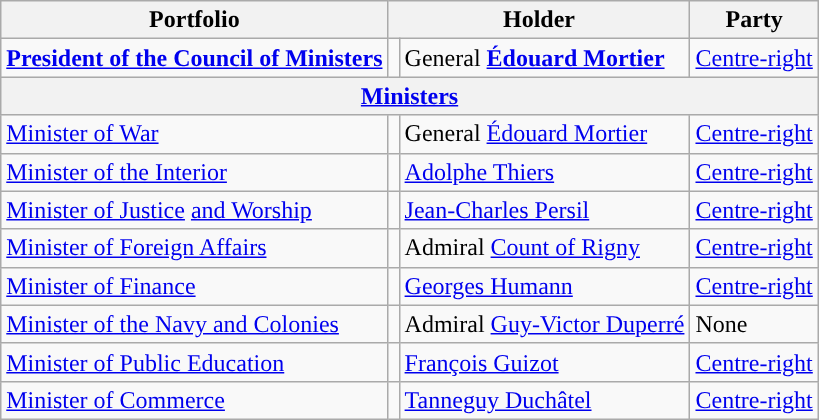<table class="wikitable">
<tr>
<th>Portfolio</th>
<th colspan=2>Holder</th>
<th>Party</th>
</tr>
<tr>
<td><strong><a href='#'>President of the Council of Ministers</a></strong></td>
<td style="background:"></td>
<td>General <strong><a href='#'>Édouard Mortier</a></strong></td>
<td><a href='#'>Centre-right</a></td>
</tr>
<tr>
<th colspan=4 align=center><a href='#'>Ministers</a></th>
</tr>
<tr>
<td><a href='#'>Minister of War</a></td>
<td style="background:"></td>
<td>General <a href='#'>Édouard Mortier</a></td>
<td><a href='#'>Centre-right</a></td>
</tr>
<tr>
<td><a href='#'>Minister of the Interior</a></td>
<td style="background:"></td>
<td><a href='#'>Adolphe Thiers</a></td>
<td><a href='#'>Centre-right</a></td>
</tr>
<tr>
<td><a href='#'>Minister of Justice</a> <a href='#'>and Worship</a></td>
<td style="background:"></td>
<td><a href='#'>Jean-Charles Persil</a></td>
<td><a href='#'>Centre-right</a></td>
</tr>
<tr>
<td><a href='#'>Minister of Foreign Affairs</a></td>
<td style="background:"></td>
<td>Admiral <a href='#'>Count of Rigny</a></td>
<td><a href='#'>Centre-right</a></td>
</tr>
<tr>
<td><a href='#'>Minister of Finance</a></td>
<td style="background:"></td>
<td><a href='#'>Georges Humann</a></td>
<td><a href='#'>Centre-right</a></td>
</tr>
<tr>
<td><a href='#'>Minister of the Navy and Colonies</a></td>
<td style="background:"></td>
<td>Admiral <a href='#'>Guy-Victor Duperré</a></td>
<td>None</td>
</tr>
<tr>
<td><a href='#'>Minister of Public Education</a></td>
<td style="background:"></td>
<td><a href='#'>François Guizot</a></td>
<td><a href='#'>Centre-right</a></td>
</tr>
<tr>
<td><a href='#'>Minister of Commerce</a></td>
<td style="background:"></td>
<td><a href='#'>Tanneguy Duchâtel</a></td>
<td><a href='#'>Centre-right</a></td>
</tr>
</table>
